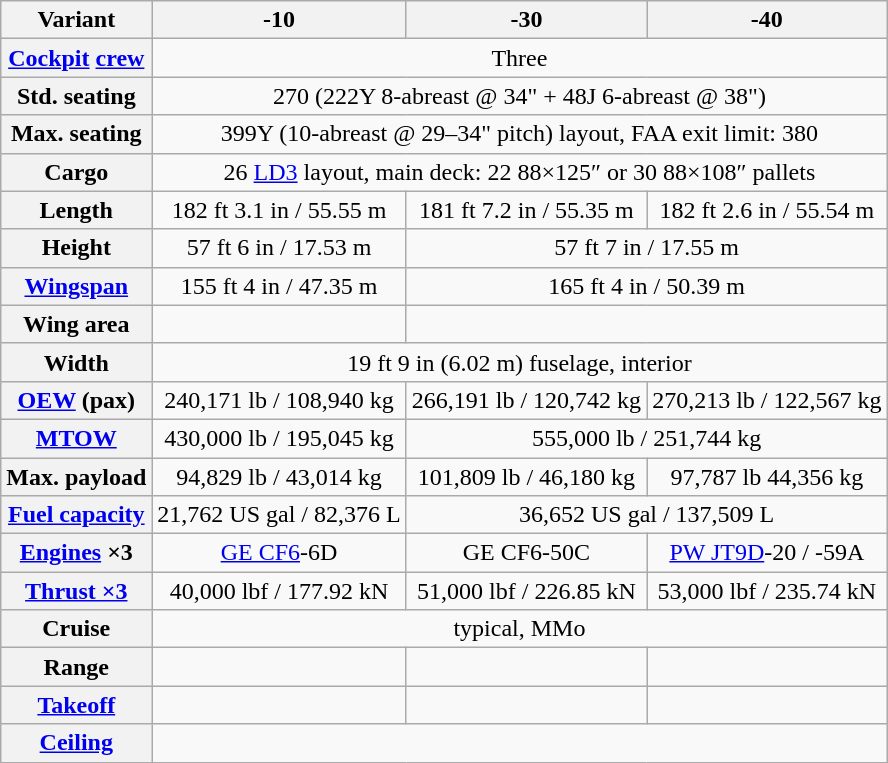<table class="wikitable" style="text-align:center">
<tr>
<th>Variant</th>
<th>-10</th>
<th>-30</th>
<th>-40</th>
</tr>
<tr>
<th><a href='#'>Cockpit</a> <a href='#'>crew</a></th>
<td colspan=3>Three</td>
</tr>
<tr>
<th>Std. seating</th>
<td colspan=3>270 (222Y 8-abreast @ 34" + 48J 6-abreast @ 38")</td>
</tr>
<tr>
<th>Max. seating</th>
<td colspan=3>399Y (10-abreast @ 29–34" pitch) layout, FAA exit limit: 380</td>
</tr>
<tr>
<th>Cargo</th>
<td colspan=3>26 <a href='#'>LD3</a> layout, main deck: 22 88×125″ or 30 88×108″ pallets</td>
</tr>
<tr>
<th>Length</th>
<td>182 ft 3.1 in / 55.55 m</td>
<td>181 ft 7.2 in / 55.35 m</td>
<td>182 ft 2.6 in / 55.54 m</td>
</tr>
<tr>
<th>Height</th>
<td>57 ft 6 in / 17.53 m</td>
<td colspan=2>57 ft 7 in / 17.55 m</td>
</tr>
<tr>
<th><a href='#'>Wingspan</a></th>
<td>155 ft 4 in / 47.35 m</td>
<td colspan=2>165 ft 4 in / 50.39 m</td>
</tr>
<tr>
<th>Wing area</th>
<td></td>
<td colspan=2></td>
</tr>
<tr>
<th>Width</th>
<td colspan=3>19 ft 9 in (6.02 m) fuselage,   interior </td>
</tr>
<tr>
<th><a href='#'>OEW</a> (pax)</th>
<td>240,171 lb / 108,940 kg</td>
<td>266,191 lb / 120,742 kg</td>
<td>270,213 lb / 122,567 kg</td>
</tr>
<tr>
<th><a href='#'>MTOW</a></th>
<td>430,000 lb / 195,045 kg</td>
<td colspan=2>555,000 lb / 251,744 kg</td>
</tr>
<tr>
<th>Max. payload</th>
<td>94,829 lb / 43,014 kg</td>
<td>101,809 lb / 46,180 kg</td>
<td>97,787 lb 44,356 kg</td>
</tr>
<tr>
<th><a href='#'>Fuel capacity</a></th>
<td>21,762 US gal / 82,376 L</td>
<td colspan=2>36,652 US gal / 137,509 L</td>
</tr>
<tr>
<th><a href='#'>Engines</a> ×3</th>
<td><a href='#'>GE CF6</a>-6D</td>
<td>GE CF6-50C</td>
<td><a href='#'>PW JT9D</a>-20 / -59A</td>
</tr>
<tr>
<th><a href='#'>Thrust ×3</a></th>
<td>40,000 lbf / 177.92 kN</td>
<td>51,000 lbf / 226.85 kN</td>
<td>53,000 lbf / 235.74 kN</td>
</tr>
<tr>
<th>Cruise</th>
<td colspan="4"> typical,  MMo</td>
</tr>
<tr>
<th>Range</th>
<td></td>
<td></td>
<td></td>
</tr>
<tr>
<th><a href='#'>Takeoff</a></th>
<td></td>
<td></td>
<td></td>
</tr>
<tr>
<th><a href='#'>Ceiling</a></th>
<td colspan=3></td>
</tr>
</table>
